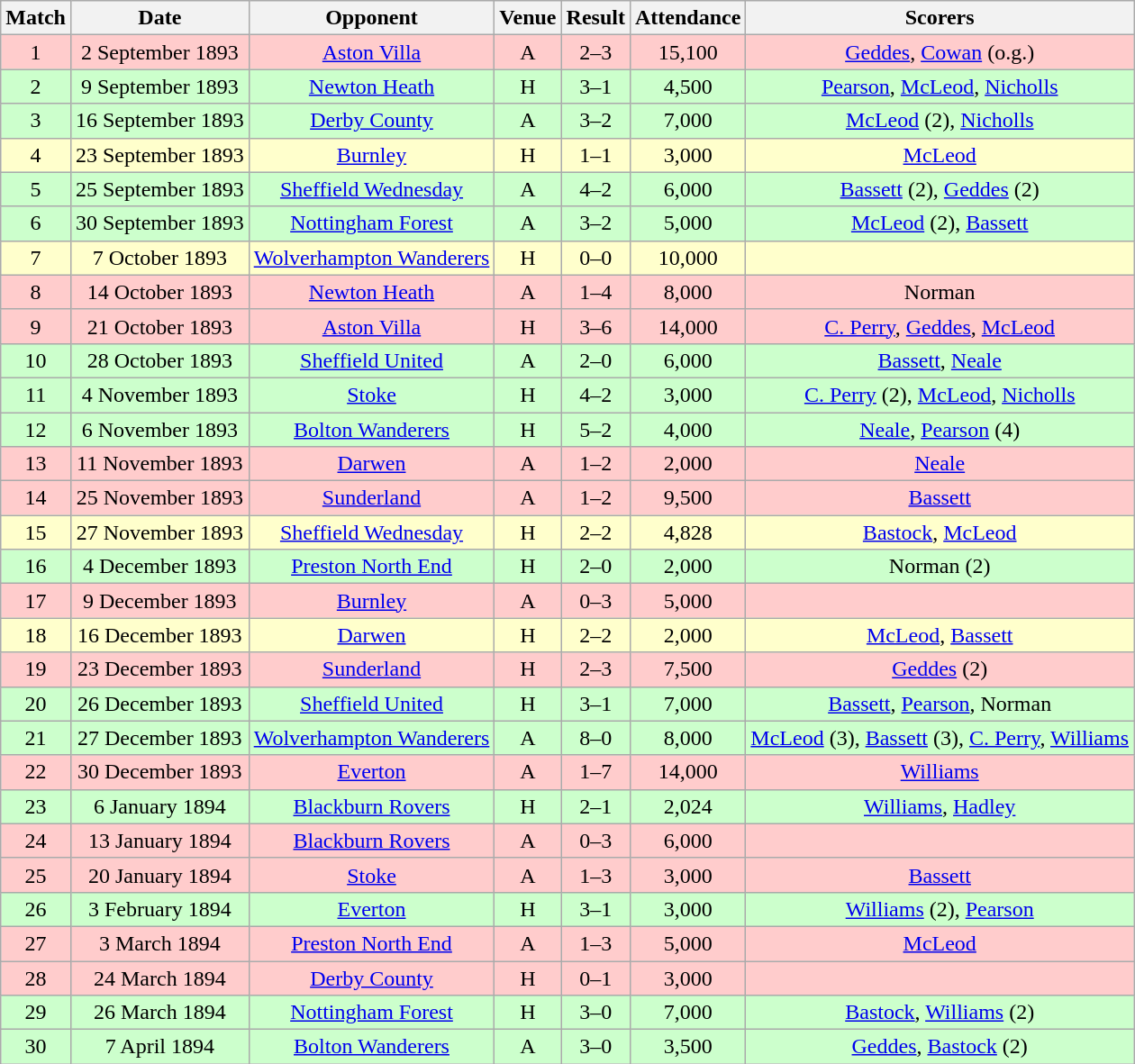<table class="wikitable" style="font-size:100%; text-align:center">
<tr>
<th>Match</th>
<th>Date</th>
<th>Opponent</th>
<th>Venue</th>
<th>Result</th>
<th>Attendance</th>
<th>Scorers</th>
</tr>
<tr style="background-color: #FFCCCC;">
<td>1</td>
<td>2 September 1893</td>
<td><a href='#'>Aston Villa</a></td>
<td>A</td>
<td>2–3</td>
<td>15,100</td>
<td><a href='#'>Geddes</a>, <a href='#'>Cowan</a> (o.g.)</td>
</tr>
<tr style="background-color: #CCFFCC;">
<td>2</td>
<td>9 September 1893</td>
<td><a href='#'>Newton Heath</a></td>
<td>H</td>
<td>3–1</td>
<td>4,500</td>
<td><a href='#'>Pearson</a>, <a href='#'>McLeod</a>, <a href='#'>Nicholls</a></td>
</tr>
<tr style="background-color: #CCFFCC;">
<td>3</td>
<td>16 September 1893</td>
<td><a href='#'>Derby County</a></td>
<td>A</td>
<td>3–2</td>
<td>7,000</td>
<td><a href='#'>McLeod</a> (2), <a href='#'>Nicholls</a></td>
</tr>
<tr style="background-color: #FFFFCC;">
<td>4</td>
<td>23 September 1893</td>
<td><a href='#'>Burnley</a></td>
<td>H</td>
<td>1–1</td>
<td>3,000</td>
<td><a href='#'>McLeod</a></td>
</tr>
<tr style="background-color: #CCFFCC;">
<td>5</td>
<td>25 September 1893</td>
<td><a href='#'>Sheffield Wednesday</a></td>
<td>A</td>
<td>4–2</td>
<td>6,000</td>
<td><a href='#'>Bassett</a> (2), <a href='#'>Geddes</a> (2)</td>
</tr>
<tr style="background-color: #CCFFCC;">
<td>6</td>
<td>30 September 1893</td>
<td><a href='#'>Nottingham Forest</a></td>
<td>A</td>
<td>3–2</td>
<td>5,000</td>
<td><a href='#'>McLeod</a> (2), <a href='#'>Bassett</a></td>
</tr>
<tr style="background-color: #FFFFCC;">
<td>7</td>
<td>7 October 1893</td>
<td><a href='#'>Wolverhampton Wanderers</a></td>
<td>H</td>
<td>0–0</td>
<td>10,000</td>
<td></td>
</tr>
<tr style="background-color: #FFCCCC;">
<td>8</td>
<td>14 October 1893</td>
<td><a href='#'>Newton Heath</a></td>
<td>A</td>
<td>1–4</td>
<td>8,000</td>
<td>Norman</td>
</tr>
<tr style="background-color: #FFCCCC;">
<td>9</td>
<td>21 October 1893</td>
<td><a href='#'>Aston Villa</a></td>
<td>H</td>
<td>3–6</td>
<td>14,000</td>
<td><a href='#'>C. Perry</a>, <a href='#'>Geddes</a>, <a href='#'>McLeod</a></td>
</tr>
<tr style="background-color: #CCFFCC;">
<td>10</td>
<td>28 October 1893</td>
<td><a href='#'>Sheffield United</a></td>
<td>A</td>
<td>2–0</td>
<td>6,000</td>
<td><a href='#'>Bassett</a>, <a href='#'>Neale</a></td>
</tr>
<tr style="background-color: #CCFFCC;">
<td>11</td>
<td>4 November 1893</td>
<td><a href='#'>Stoke</a></td>
<td>H</td>
<td>4–2</td>
<td>3,000</td>
<td><a href='#'>C. Perry</a> (2), <a href='#'>McLeod</a>, <a href='#'>Nicholls</a></td>
</tr>
<tr style="background-color: #CCFFCC;">
<td>12</td>
<td>6 November 1893</td>
<td><a href='#'>Bolton Wanderers</a></td>
<td>H</td>
<td>5–2</td>
<td>4,000</td>
<td><a href='#'>Neale</a>, <a href='#'>Pearson</a> (4)</td>
</tr>
<tr style="background-color: #FFCCCC;">
<td>13</td>
<td>11 November 1893</td>
<td><a href='#'>Darwen</a></td>
<td>A</td>
<td>1–2</td>
<td>2,000</td>
<td><a href='#'>Neale</a></td>
</tr>
<tr style="background-color: #FFCCCC;">
<td>14</td>
<td>25 November 1893</td>
<td><a href='#'>Sunderland</a></td>
<td>A</td>
<td>1–2</td>
<td>9,500</td>
<td><a href='#'>Bassett</a></td>
</tr>
<tr style="background-color: #FFFFCC;">
<td>15</td>
<td>27 November 1893</td>
<td><a href='#'>Sheffield Wednesday</a></td>
<td>H</td>
<td>2–2</td>
<td>4,828</td>
<td><a href='#'>Bastock</a>, <a href='#'>McLeod</a></td>
</tr>
<tr style="background-color: #CCFFCC;">
<td>16</td>
<td>4 December 1893</td>
<td><a href='#'>Preston North End</a></td>
<td>H</td>
<td>2–0</td>
<td>2,000</td>
<td>Norman (2)</td>
</tr>
<tr style="background-color: #FFCCCC;">
<td>17</td>
<td>9 December 1893</td>
<td><a href='#'>Burnley</a></td>
<td>A</td>
<td>0–3</td>
<td>5,000</td>
<td></td>
</tr>
<tr style="background-color: #FFFFCC;">
<td>18</td>
<td>16 December 1893</td>
<td><a href='#'>Darwen</a></td>
<td>H</td>
<td>2–2</td>
<td>2,000</td>
<td><a href='#'>McLeod</a>, <a href='#'>Bassett</a></td>
</tr>
<tr style="background-color: #FFCCCC;">
<td>19</td>
<td>23 December 1893</td>
<td><a href='#'>Sunderland</a></td>
<td>H</td>
<td>2–3</td>
<td>7,500</td>
<td><a href='#'>Geddes</a> (2)</td>
</tr>
<tr style="background-color: #CCFFCC;">
<td>20</td>
<td>26 December 1893</td>
<td><a href='#'>Sheffield United</a></td>
<td>H</td>
<td>3–1</td>
<td>7,000</td>
<td><a href='#'>Bassett</a>, <a href='#'>Pearson</a>, Norman</td>
</tr>
<tr style="background-color: #CCFFCC;">
<td>21</td>
<td>27 December 1893</td>
<td><a href='#'>Wolverhampton Wanderers</a></td>
<td>A</td>
<td>8–0</td>
<td>8,000</td>
<td><a href='#'>McLeod</a> (3), <a href='#'>Bassett</a> (3), <a href='#'>C. Perry</a>, <a href='#'>Williams</a></td>
</tr>
<tr style="background-color: #FFCCCC;">
<td>22</td>
<td>30 December 1893</td>
<td><a href='#'>Everton</a></td>
<td>A</td>
<td>1–7</td>
<td>14,000</td>
<td><a href='#'>Williams</a></td>
</tr>
<tr style="background-color: #CCFFCC;">
<td>23</td>
<td>6 January 1894</td>
<td><a href='#'>Blackburn Rovers</a></td>
<td>H</td>
<td>2–1</td>
<td>2,024</td>
<td><a href='#'>Williams</a>, <a href='#'>Hadley</a></td>
</tr>
<tr style="background-color: #FFCCCC;">
<td>24</td>
<td>13 January 1894</td>
<td><a href='#'>Blackburn Rovers</a></td>
<td>A</td>
<td>0–3</td>
<td>6,000</td>
<td></td>
</tr>
<tr style="background-color: #FFCCCC;">
<td>25</td>
<td>20 January 1894</td>
<td><a href='#'>Stoke</a></td>
<td>A</td>
<td>1–3</td>
<td>3,000</td>
<td><a href='#'>Bassett</a></td>
</tr>
<tr style="background-color: #CCFFCC;">
<td>26</td>
<td>3 February 1894</td>
<td><a href='#'>Everton</a></td>
<td>H</td>
<td>3–1</td>
<td>3,000</td>
<td><a href='#'>Williams</a> (2), <a href='#'>Pearson</a></td>
</tr>
<tr style="background-color: #FFCCCC;">
<td>27</td>
<td>3 March 1894</td>
<td><a href='#'>Preston North End</a></td>
<td>A</td>
<td>1–3</td>
<td>5,000</td>
<td><a href='#'>McLeod</a></td>
</tr>
<tr style="background-color: #FFCCCC;">
<td>28</td>
<td>24 March 1894</td>
<td><a href='#'>Derby County</a></td>
<td>H</td>
<td>0–1</td>
<td>3,000</td>
<td></td>
</tr>
<tr style="background-color: #CCFFCC;">
<td>29</td>
<td>26 March 1894</td>
<td><a href='#'>Nottingham Forest</a></td>
<td>H</td>
<td>3–0</td>
<td>7,000</td>
<td><a href='#'>Bastock</a>, <a href='#'>Williams</a> (2)</td>
</tr>
<tr style="background-color: #CCFFCC;">
<td>30</td>
<td>7 April 1894</td>
<td><a href='#'>Bolton Wanderers</a></td>
<td>A</td>
<td>3–0</td>
<td>3,500</td>
<td><a href='#'>Geddes</a>, <a href='#'>Bastock</a> (2)</td>
</tr>
</table>
